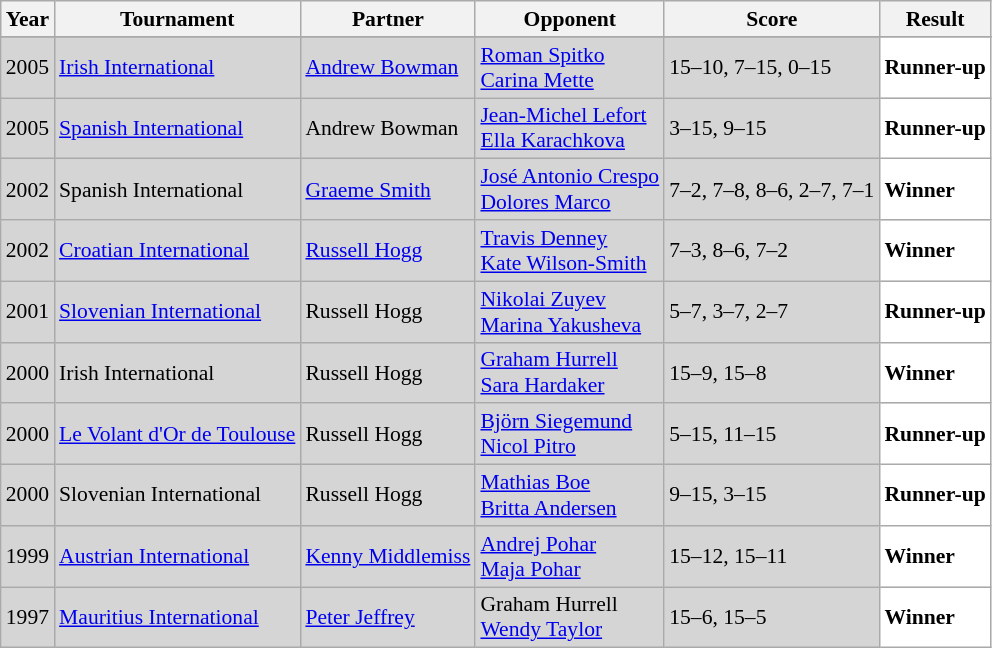<table class="sortable wikitable" style="font-size:90%;">
<tr>
<th>Year</th>
<th>Tournament</th>
<th>Partner</th>
<th>Opponent</th>
<th>Score</th>
<th>Result</th>
</tr>
<tr>
</tr>
<tr style="background:#D5D5D5">
<td align="center">2005</td>
<td align="left"><a href='#'>Irish International</a></td>
<td align="left"> <a href='#'>Andrew Bowman</a></td>
<td align="left"> <a href='#'>Roman Spitko</a> <br>  <a href='#'>Carina Mette</a></td>
<td align="left">15–10, 7–15, 0–15</td>
<td style="text-align:left; background:white"> <strong>Runner-up</strong></td>
</tr>
<tr style="background:#D5D5D5">
<td align="center">2005</td>
<td align="left"><a href='#'>Spanish International</a></td>
<td align="left"> Andrew Bowman</td>
<td align="left"> <a href='#'>Jean-Michel Lefort</a> <br>  <a href='#'>Ella Karachkova</a></td>
<td align="left">3–15, 9–15</td>
<td style="text-align:left; background:white"> <strong>Runner-up</strong></td>
</tr>
<tr style="background:#D5D5D5">
<td align="center">2002</td>
<td align="left">Spanish International</td>
<td align="left"> <a href='#'>Graeme Smith</a></td>
<td align="left"> <a href='#'>José Antonio Crespo</a> <br>  <a href='#'>Dolores Marco</a></td>
<td align="left">7–2, 7–8, 8–6, 2–7, 7–1</td>
<td style="text-align:left; background:white"> <strong>Winner</strong></td>
</tr>
<tr style="background:#D5D5D5">
<td align="center">2002</td>
<td align="left"><a href='#'>Croatian International</a></td>
<td align="left"> <a href='#'>Russell Hogg</a></td>
<td align="left"> <a href='#'>Travis Denney</a> <br>  <a href='#'>Kate Wilson-Smith</a></td>
<td align="left">7–3, 8–6, 7–2</td>
<td style="text-align:left; background:white"> <strong>Winner</strong></td>
</tr>
<tr style="background:#D5D5D5">
<td align="center">2001</td>
<td align="left"><a href='#'>Slovenian International</a></td>
<td align="left"> Russell Hogg</td>
<td align="left"> <a href='#'>Nikolai Zuyev</a> <br>  <a href='#'>Marina Yakusheva</a></td>
<td align="left">5–7, 3–7, 2–7</td>
<td style="text-align:left; background:white"> <strong>Runner-up</strong></td>
</tr>
<tr style="background:#D5D5D5">
<td align="center">2000</td>
<td align="left">Irish International</td>
<td align="left"> Russell Hogg</td>
<td align="left"> <a href='#'>Graham Hurrell</a> <br>  <a href='#'>Sara Hardaker</a></td>
<td align="left">15–9, 15–8</td>
<td style="text-align:left; background:white"> <strong>Winner</strong></td>
</tr>
<tr style="background:#D5D5D5">
<td align="center">2000</td>
<td align="left"><a href='#'>Le Volant d'Or de Toulouse</a></td>
<td align="left"> Russell Hogg</td>
<td align="left"> <a href='#'>Björn Siegemund</a> <br>  <a href='#'>Nicol Pitro</a></td>
<td align="left">5–15, 11–15</td>
<td style="text-align:left; background:white"> <strong>Runner-up</strong></td>
</tr>
<tr style="background:#D5D5D5">
<td align="center">2000</td>
<td align="left">Slovenian International</td>
<td align="left"> Russell Hogg</td>
<td align="left"> <a href='#'>Mathias Boe</a> <br>  <a href='#'>Britta Andersen</a></td>
<td align="left">9–15, 3–15</td>
<td style="text-align:left; background:white"> <strong>Runner-up</strong></td>
</tr>
<tr style="background:#D5D5D5">
<td align="center">1999</td>
<td align="left"><a href='#'>Austrian International</a></td>
<td align="left"> <a href='#'>Kenny Middlemiss</a></td>
<td align="left"> <a href='#'>Andrej Pohar</a> <br>  <a href='#'>Maja Pohar</a></td>
<td align="left">15–12, 15–11</td>
<td style="text-align:left; background:white"> <strong>Winner</strong></td>
</tr>
<tr style="background:#D5D5D5">
<td align="center">1997</td>
<td align="left"><a href='#'>Mauritius International</a></td>
<td align="left"> <a href='#'>Peter Jeffrey</a></td>
<td align="left"> Graham Hurrell <br>  <a href='#'>Wendy Taylor</a></td>
<td align="left">15–6, 15–5</td>
<td style="text-align:left; background:white"> <strong>Winner</strong></td>
</tr>
</table>
